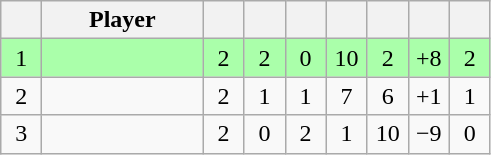<table class="wikitable sortable" style="text-align: center;">
<tr>
<th width=20 scope=col></th>
<th width=100 scope=col>Player</th>
<th width=20 scope=col></th>
<th width=20 scope=col></th>
<th width=20 scope=col></th>
<th width=20 scope=col></th>
<th width=20 scope=col></th>
<th width=20 scope=col></th>
<th width=20 scope=col></th>
</tr>
<tr style="background:#aaffaa;">
<td>1</td>
<td style="text-align:left;"></td>
<td>2</td>
<td>2</td>
<td>0</td>
<td>10</td>
<td>2</td>
<td>+8</td>
<td>2</td>
</tr>
<tr>
<td>2</td>
<td style="text-align:left;"></td>
<td>2</td>
<td>1</td>
<td>1</td>
<td>7</td>
<td>6</td>
<td>+1</td>
<td>1</td>
</tr>
<tr>
<td>3</td>
<td style="text-align:left;"></td>
<td>2</td>
<td>0</td>
<td>2</td>
<td>1</td>
<td>10</td>
<td>−9</td>
<td>0</td>
</tr>
</table>
